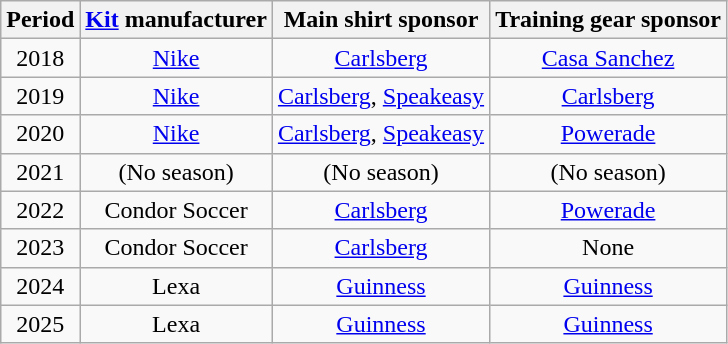<table class="wikitable" style="text-align: center">
<tr>
<th>Period</th>
<th><a href='#'>Kit</a> manufacturer</th>
<th>Main shirt sponsor</th>
<th>Training gear sponsor</th>
</tr>
<tr>
<td>2018</td>
<td><a href='#'>Nike</a></td>
<td><a href='#'>Carlsberg</a></td>
<td><a href='#'>Casa Sanchez</a></td>
</tr>
<tr>
<td>2019</td>
<td><a href='#'>Nike</a></td>
<td><a href='#'>Carlsberg</a>, <a href='#'>Speakeasy</a></td>
<td><a href='#'>Carlsberg</a></td>
</tr>
<tr>
<td>2020</td>
<td><a href='#'>Nike</a></td>
<td><a href='#'>Carlsberg</a>, <a href='#'>Speakeasy</a></td>
<td><a href='#'>Powerade</a></td>
</tr>
<tr>
<td>2021</td>
<td>(No season)</td>
<td>(No season)</td>
<td>(No season)</td>
</tr>
<tr>
<td>2022</td>
<td>Condor Soccer</td>
<td><a href='#'>Carlsberg</a></td>
<td><a href='#'>Powerade</a></td>
</tr>
<tr>
<td>2023</td>
<td>Condor Soccer</td>
<td><a href='#'>Carlsberg</a></td>
<td>None</td>
</tr>
<tr>
<td>2024</td>
<td>Lexa</td>
<td><a href='#'>Guinness</a></td>
<td><a href='#'>Guinness</a></td>
</tr>
<tr>
<td>2025</td>
<td>Lexa</td>
<td><a href='#'>Guinness</a></td>
<td><a href='#'>Guinness</a></td>
</tr>
</table>
